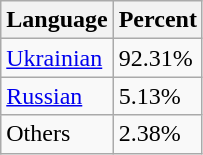<table class="wikitable">
<tr>
<th>Language</th>
<th>Percent</th>
</tr>
<tr>
<td><a href='#'>Ukrainian</a></td>
<td>92.31%</td>
</tr>
<tr>
<td><a href='#'>Russian</a></td>
<td>5.13%</td>
</tr>
<tr>
<td>Others</td>
<td>2.38%</td>
</tr>
</table>
